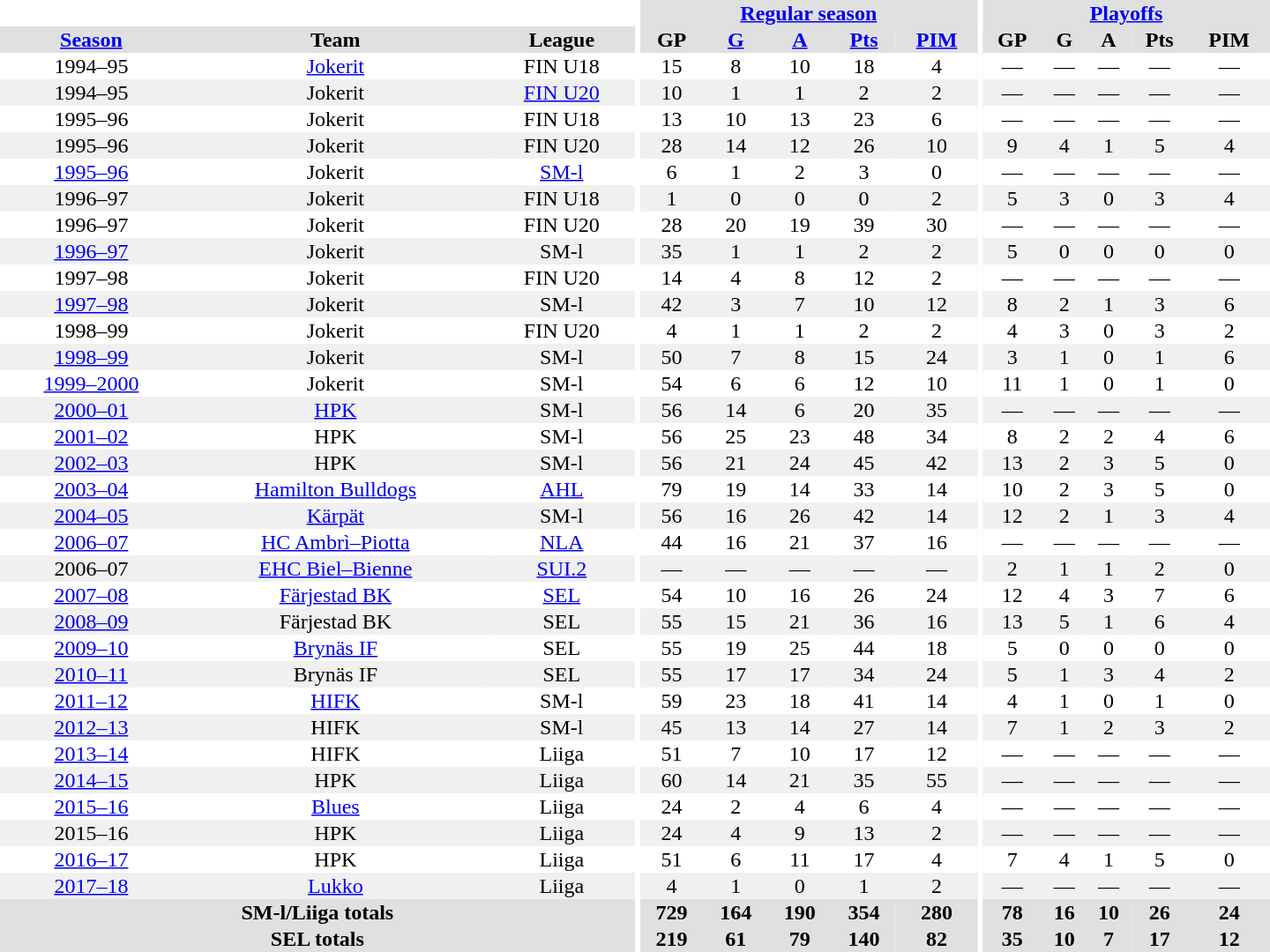<table border="0" cellpadding="1" cellspacing="0" style="text-align:center; width:60em">
<tr bgcolor="#e0e0e0">
<th colspan="3"  bgcolor="#ffffff"></th>
<th rowspan="99" bgcolor="#ffffff"></th>
<th colspan="5"><a href='#'>Regular season</a></th>
<th rowspan="99" bgcolor="#ffffff"></th>
<th colspan="5"><a href='#'>Playoffs</a></th>
</tr>
<tr bgcolor="#e0e0e0">
<th><a href='#'>Season</a></th>
<th>Team</th>
<th>League</th>
<th>GP</th>
<th><a href='#'>G</a></th>
<th><a href='#'>A</a></th>
<th><a href='#'>Pts</a></th>
<th><a href='#'>PIM</a></th>
<th>GP</th>
<th>G</th>
<th>A</th>
<th>Pts</th>
<th>PIM</th>
</tr>
<tr>
<td>1994–95</td>
<td><a href='#'>Jokerit</a></td>
<td>FIN U18</td>
<td>15</td>
<td>8</td>
<td>10</td>
<td>18</td>
<td>4</td>
<td>—</td>
<td>—</td>
<td>—</td>
<td>—</td>
<td>—</td>
</tr>
<tr bgcolor="#f0f0f0">
<td>1994–95</td>
<td>Jokerit</td>
<td><a href='#'>FIN U20</a></td>
<td>10</td>
<td>1</td>
<td>1</td>
<td>2</td>
<td>2</td>
<td>—</td>
<td>—</td>
<td>—</td>
<td>—</td>
<td>—</td>
</tr>
<tr>
<td>1995–96</td>
<td>Jokerit</td>
<td>FIN U18</td>
<td>13</td>
<td>10</td>
<td>13</td>
<td>23</td>
<td>6</td>
<td>—</td>
<td>—</td>
<td>—</td>
<td>—</td>
<td>—</td>
</tr>
<tr bgcolor="#f0f0f0">
<td>1995–96</td>
<td>Jokerit</td>
<td>FIN U20</td>
<td>28</td>
<td>14</td>
<td>12</td>
<td>26</td>
<td>10</td>
<td>9</td>
<td>4</td>
<td>1</td>
<td>5</td>
<td>4</td>
</tr>
<tr>
<td><a href='#'>1995–96</a></td>
<td>Jokerit</td>
<td><a href='#'>SM-l</a></td>
<td>6</td>
<td>1</td>
<td>2</td>
<td>3</td>
<td>0</td>
<td>—</td>
<td>—</td>
<td>—</td>
<td>—</td>
<td>—</td>
</tr>
<tr bgcolor="#f0f0f0">
<td>1996–97</td>
<td>Jokerit</td>
<td>FIN U18</td>
<td>1</td>
<td>0</td>
<td>0</td>
<td>0</td>
<td>2</td>
<td>5</td>
<td>3</td>
<td>0</td>
<td>3</td>
<td>4</td>
</tr>
<tr>
<td>1996–97</td>
<td>Jokerit</td>
<td>FIN U20</td>
<td>28</td>
<td>20</td>
<td>19</td>
<td>39</td>
<td>30</td>
<td>—</td>
<td>—</td>
<td>—</td>
<td>—</td>
<td>—</td>
</tr>
<tr bgcolor="#f0f0f0">
<td><a href='#'>1996–97</a></td>
<td>Jokerit</td>
<td>SM-l</td>
<td>35</td>
<td>1</td>
<td>1</td>
<td>2</td>
<td>2</td>
<td>5</td>
<td>0</td>
<td>0</td>
<td>0</td>
<td>0</td>
</tr>
<tr>
<td>1997–98</td>
<td>Jokerit</td>
<td>FIN U20</td>
<td>14</td>
<td>4</td>
<td>8</td>
<td>12</td>
<td>2</td>
<td>—</td>
<td>—</td>
<td>—</td>
<td>—</td>
<td>—</td>
</tr>
<tr bgcolor="#f0f0f0">
<td><a href='#'>1997–98</a></td>
<td>Jokerit</td>
<td>SM-l</td>
<td>42</td>
<td>3</td>
<td>7</td>
<td>10</td>
<td>12</td>
<td>8</td>
<td>2</td>
<td>1</td>
<td>3</td>
<td>6</td>
</tr>
<tr>
<td>1998–99</td>
<td>Jokerit</td>
<td>FIN U20</td>
<td>4</td>
<td>1</td>
<td>1</td>
<td>2</td>
<td>2</td>
<td>4</td>
<td>3</td>
<td>0</td>
<td>3</td>
<td>2</td>
</tr>
<tr bgcolor="#f0f0f0">
<td><a href='#'>1998–99</a></td>
<td>Jokerit</td>
<td>SM-l</td>
<td>50</td>
<td>7</td>
<td>8</td>
<td>15</td>
<td>24</td>
<td>3</td>
<td>1</td>
<td>0</td>
<td>1</td>
<td>6</td>
</tr>
<tr>
<td><a href='#'>1999–2000</a></td>
<td>Jokerit</td>
<td>SM-l</td>
<td>54</td>
<td>6</td>
<td>6</td>
<td>12</td>
<td>10</td>
<td>11</td>
<td>1</td>
<td>0</td>
<td>1</td>
<td>0</td>
</tr>
<tr bgcolor="#f0f0f0">
<td><a href='#'>2000–01</a></td>
<td><a href='#'>HPK</a></td>
<td>SM-l</td>
<td>56</td>
<td>14</td>
<td>6</td>
<td>20</td>
<td>35</td>
<td>—</td>
<td>—</td>
<td>—</td>
<td>—</td>
<td>—</td>
</tr>
<tr>
<td><a href='#'>2001–02</a></td>
<td>HPK</td>
<td>SM-l</td>
<td>56</td>
<td>25</td>
<td>23</td>
<td>48</td>
<td>34</td>
<td>8</td>
<td>2</td>
<td>2</td>
<td>4</td>
<td>6</td>
</tr>
<tr bgcolor="#f0f0f0">
<td><a href='#'>2002–03</a></td>
<td>HPK</td>
<td>SM-l</td>
<td>56</td>
<td>21</td>
<td>24</td>
<td>45</td>
<td>42</td>
<td>13</td>
<td>2</td>
<td>3</td>
<td>5</td>
<td>0</td>
</tr>
<tr>
<td><a href='#'>2003–04</a></td>
<td><a href='#'>Hamilton Bulldogs</a></td>
<td><a href='#'>AHL</a></td>
<td>79</td>
<td>19</td>
<td>14</td>
<td>33</td>
<td>14</td>
<td>10</td>
<td>2</td>
<td>3</td>
<td>5</td>
<td>0</td>
</tr>
<tr bgcolor="#f0f0f0">
<td><a href='#'>2004–05</a></td>
<td><a href='#'>Kärpät</a></td>
<td>SM-l</td>
<td>56</td>
<td>16</td>
<td>26</td>
<td>42</td>
<td>14</td>
<td>12</td>
<td>2</td>
<td>1</td>
<td>3</td>
<td>4</td>
</tr>
<tr>
<td><a href='#'>2006–07</a></td>
<td><a href='#'>HC Ambrì–Piotta</a></td>
<td><a href='#'>NLA</a></td>
<td>44</td>
<td>16</td>
<td>21</td>
<td>37</td>
<td>16</td>
<td>—</td>
<td>—</td>
<td>—</td>
<td>—</td>
<td>—</td>
</tr>
<tr bgcolor="#f0f0f0">
<td>2006–07</td>
<td><a href='#'>EHC Biel–Bienne</a></td>
<td><a href='#'>SUI.2</a></td>
<td>—</td>
<td>—</td>
<td>—</td>
<td>—</td>
<td>—</td>
<td>2</td>
<td>1</td>
<td>1</td>
<td>2</td>
<td>0</td>
</tr>
<tr>
<td><a href='#'>2007–08</a></td>
<td><a href='#'>Färjestad BK</a></td>
<td><a href='#'>SEL</a></td>
<td>54</td>
<td>10</td>
<td>16</td>
<td>26</td>
<td>24</td>
<td>12</td>
<td>4</td>
<td>3</td>
<td>7</td>
<td>6</td>
</tr>
<tr bgcolor="#f0f0f0">
<td><a href='#'>2008–09</a></td>
<td>Färjestad BK</td>
<td>SEL</td>
<td>55</td>
<td>15</td>
<td>21</td>
<td>36</td>
<td>16</td>
<td>13</td>
<td>5</td>
<td>1</td>
<td>6</td>
<td>4</td>
</tr>
<tr>
<td><a href='#'>2009–10</a></td>
<td><a href='#'>Brynäs IF</a></td>
<td>SEL</td>
<td>55</td>
<td>19</td>
<td>25</td>
<td>44</td>
<td>18</td>
<td>5</td>
<td>0</td>
<td>0</td>
<td>0</td>
<td>0</td>
</tr>
<tr bgcolor="#f0f0f0">
<td><a href='#'>2010–11</a></td>
<td>Brynäs IF</td>
<td>SEL</td>
<td>55</td>
<td>17</td>
<td>17</td>
<td>34</td>
<td>24</td>
<td>5</td>
<td>1</td>
<td>3</td>
<td>4</td>
<td>2</td>
</tr>
<tr>
<td><a href='#'>2011–12</a></td>
<td><a href='#'>HIFK</a></td>
<td>SM-l</td>
<td>59</td>
<td>23</td>
<td>18</td>
<td>41</td>
<td>14</td>
<td>4</td>
<td>1</td>
<td>0</td>
<td>1</td>
<td>0</td>
</tr>
<tr bgcolor="#f0f0f0">
<td><a href='#'>2012–13</a></td>
<td>HIFK</td>
<td>SM-l</td>
<td>45</td>
<td>13</td>
<td>14</td>
<td>27</td>
<td>14</td>
<td>7</td>
<td>1</td>
<td>2</td>
<td>3</td>
<td>2</td>
</tr>
<tr>
<td><a href='#'>2013–14</a></td>
<td>HIFK</td>
<td>Liiga</td>
<td>51</td>
<td>7</td>
<td>10</td>
<td>17</td>
<td>12</td>
<td>—</td>
<td>—</td>
<td>—</td>
<td>—</td>
<td>—</td>
</tr>
<tr bgcolor="#f0f0f0">
<td><a href='#'>2014–15</a></td>
<td>HPK</td>
<td>Liiga</td>
<td>60</td>
<td>14</td>
<td>21</td>
<td>35</td>
<td>55</td>
<td>—</td>
<td>—</td>
<td>—</td>
<td>—</td>
<td>—</td>
</tr>
<tr>
<td><a href='#'>2015–16</a></td>
<td><a href='#'>Blues</a></td>
<td>Liiga</td>
<td>24</td>
<td>2</td>
<td>4</td>
<td>6</td>
<td>4</td>
<td>—</td>
<td>—</td>
<td>—</td>
<td>—</td>
<td>—</td>
</tr>
<tr bgcolor="#f0f0f0">
<td>2015–16</td>
<td>HPK</td>
<td>Liiga</td>
<td>24</td>
<td>4</td>
<td>9</td>
<td>13</td>
<td>2</td>
<td>—</td>
<td>—</td>
<td>—</td>
<td>—</td>
<td>—</td>
</tr>
<tr>
<td><a href='#'>2016–17</a></td>
<td>HPK</td>
<td>Liiga</td>
<td>51</td>
<td>6</td>
<td>11</td>
<td>17</td>
<td>4</td>
<td>7</td>
<td>4</td>
<td>1</td>
<td>5</td>
<td>0</td>
</tr>
<tr bgcolor="#f0f0f0">
<td><a href='#'>2017–18</a></td>
<td><a href='#'>Lukko</a></td>
<td>Liiga</td>
<td>4</td>
<td>1</td>
<td>0</td>
<td>1</td>
<td>2</td>
<td>—</td>
<td>—</td>
<td>—</td>
<td>—</td>
<td>—</td>
</tr>
<tr bgcolor="#e0e0e0">
<th colspan="3">SM-l/Liiga totals</th>
<th>729</th>
<th>164</th>
<th>190</th>
<th>354</th>
<th>280</th>
<th>78</th>
<th>16</th>
<th>10</th>
<th>26</th>
<th>24</th>
</tr>
<tr bgcolor="#e0e0e0">
<th colspan="3">SEL totals</th>
<th>219</th>
<th>61</th>
<th>79</th>
<th>140</th>
<th>82</th>
<th>35</th>
<th>10</th>
<th>7</th>
<th>17</th>
<th>12</th>
</tr>
</table>
